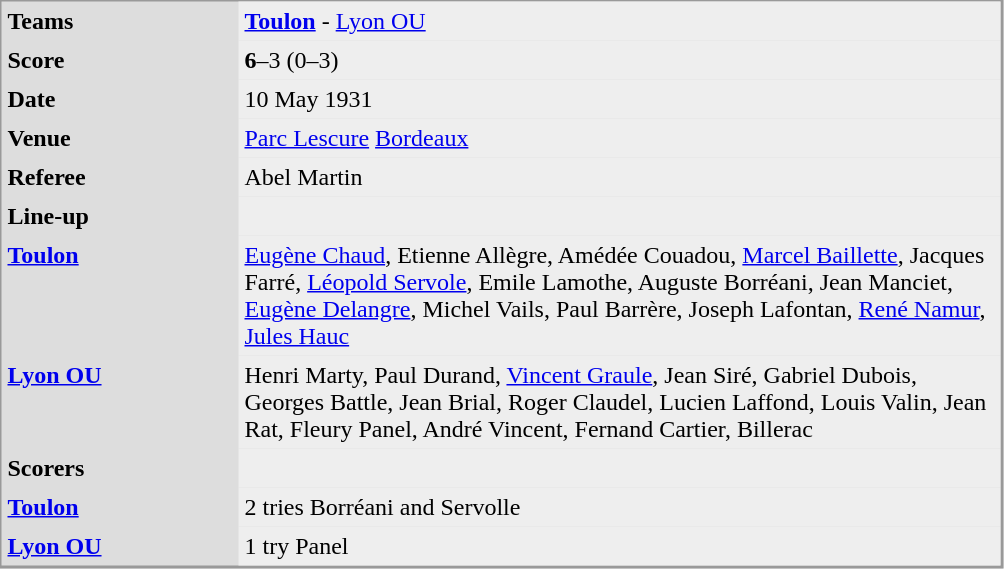<table align="left" cellpadding="4" cellspacing="0"  style="margin: 0 0 0 0; border: 1px solid #999; border-right-width: 2px; border-bottom-width: 2px; background-color: #DDDDDD">
<tr>
<td width="150" valign="top"><strong>Teams</strong></td>
<td width="500" bgcolor=#EEEEEE><strong><a href='#'>Toulon</a></strong> - <a href='#'>Lyon OU</a></td>
</tr>
<tr>
<td valign="top"><strong>Score</strong></td>
<td bgcolor=#EEEEEE><strong>6</strong>–3 (0–3)</td>
</tr>
<tr>
<td valign="top"><strong>Date</strong></td>
<td bgcolor=#EEEEEE>10 May 1931</td>
</tr>
<tr>
<td valign="top"><strong>Venue</strong></td>
<td bgcolor=#EEEEEE><a href='#'>Parc Lescure</a>  <a href='#'>Bordeaux</a></td>
</tr>
<tr>
<td valign="top"><strong>Referee</strong></td>
<td bgcolor=#EEEEEE>Abel Martin</td>
</tr>
<tr>
<td valign="top"><strong>Line-up</strong></td>
<td bgcolor=#EEEEEE></td>
</tr>
<tr>
<td valign="top"><strong><a href='#'>Toulon</a> </strong></td>
<td bgcolor=#EEEEEE><a href='#'>Eugène Chaud</a>, Etienne Allègre, Amédée Couadou, <a href='#'>Marcel Baillette</a>, Jacques Farré, <a href='#'>Léopold Servole</a>, Emile Lamothe, Auguste Borréani, Jean Manciet, <a href='#'>Eugène Delangre</a>, Michel Vails, Paul Barrère, Joseph Lafontan, <a href='#'>René Namur</a>, <a href='#'>Jules Hauc</a></td>
</tr>
<tr>
<td valign="top"><strong><a href='#'>Lyon OU</a>  </strong></td>
<td bgcolor=#EEEEEE>Henri Marty, Paul Durand, <a href='#'>Vincent Graule</a>, Jean Siré, Gabriel Dubois, Georges Battle, Jean Brial, Roger Claudel, Lucien Laffond, Louis Valin, Jean Rat, Fleury Panel, André Vincent, Fernand Cartier, Billerac</td>
</tr>
<tr>
<td valign="top"><strong>Scorers</strong></td>
<td bgcolor=#EEEEEE></td>
</tr>
<tr>
<td valign="top"><strong><a href='#'>Toulon</a> </strong></td>
<td bgcolor=#EEEEEE>2 tries Borréani and Servolle</td>
</tr>
<tr>
<td valign="top"><strong><a href='#'>Lyon OU</a>  </strong></td>
<td bgcolor=#EEEEEE>1 try Panel</td>
</tr>
</table>
